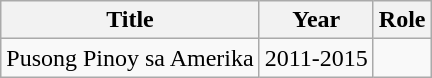<table class="wikitable">
<tr>
<th>Title</th>
<th>Year</th>
<th>Role</th>
</tr>
<tr>
<td>Pusong Pinoy sa Amerika</td>
<td>2011-2015</td>
</tr>
</table>
